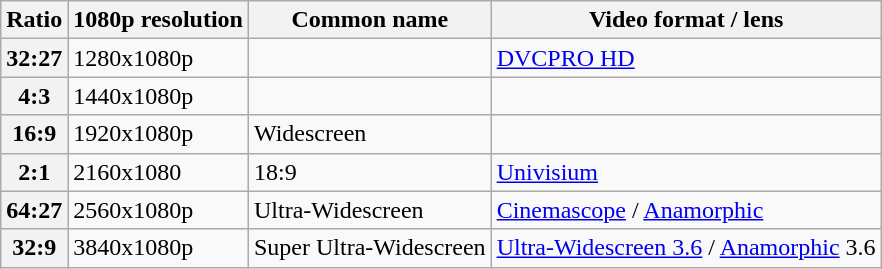<table class="wikitable">
<tr>
<th>Ratio</th>
<th>1080p resolution</th>
<th>Common name</th>
<th>Video format / lens</th>
</tr>
<tr>
<th>32:27</th>
<td>1280x1080p</td>
<td></td>
<td><a href='#'>DVCPRO HD</a></td>
</tr>
<tr>
<th>4:3</th>
<td>1440x1080p</td>
<td></td>
<td></td>
</tr>
<tr>
<th>16:9</th>
<td>1920x1080p</td>
<td>Widescreen</td>
<td></td>
</tr>
<tr>
<th>2:1</th>
<td>2160x1080</td>
<td>18:9</td>
<td><a href='#'>Univisium</a></td>
</tr>
<tr>
<th>64:27</th>
<td>2560x1080p</td>
<td>Ultra-Widescreen</td>
<td><a href='#'>Cinemascope</a> / <a href='#'>Anamorphic</a></td>
</tr>
<tr>
<th>32:9</th>
<td>3840x1080p</td>
<td>Super Ultra-Widescreen</td>
<td><a href='#'>Ultra-Widescreen 3.6</a> / <a href='#'>Anamorphic</a> 3.6</td>
</tr>
</table>
